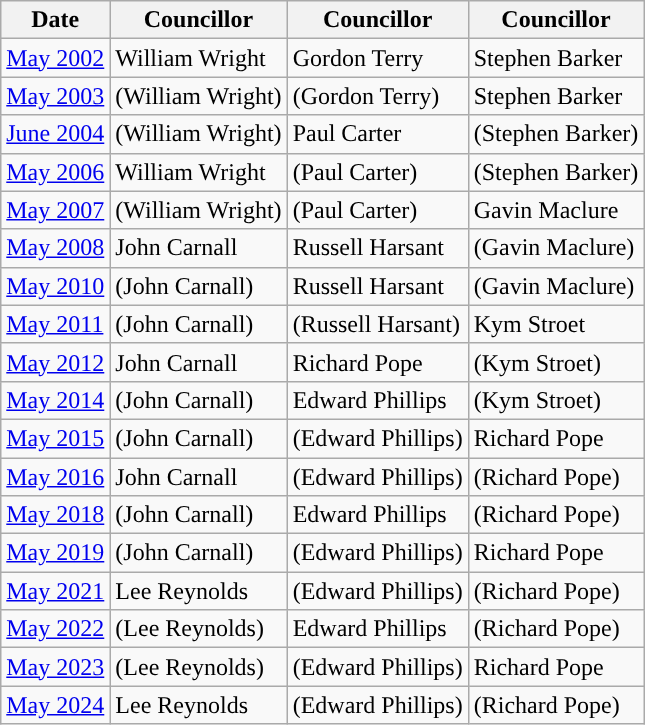<table class="wikitable">
<tr>
<th>Date</th>
<th>Councillor</th>
<th>Councillor</th>
<th>Councillor</th>
</tr>
<tr>
<td><a href='#'>May 2002</a></td>
<td ! style="background-color:">William Wright</td>
<td ! style="background-color:">Gordon Terry</td>
<td ! style="background-color:">Stephen Barker</td>
</tr>
<tr>
<td><a href='#'>May 2003</a></td>
<td ! style="background-color:">(William Wright)</td>
<td ! style="background-color:">(Gordon Terry)</td>
<td ! style="background-color:">Stephen Barker</td>
</tr>
<tr>
<td><a href='#'>June 2004</a></td>
<td ! style="background-color:">(William Wright)</td>
<td ! style="background-color:">Paul Carter</td>
<td ! style="background-color:">(Stephen Barker)</td>
</tr>
<tr>
<td><a href='#'>May 2006</a></td>
<td ! style="background-color:">William Wright</td>
<td ! style="background-color:">(Paul Carter)</td>
<td ! style="background-color:">(Stephen Barker)</td>
</tr>
<tr>
<td><a href='#'>May 2007</a></td>
<td ! style="background-color:">(William Wright)</td>
<td ! style="background-color:">(Paul Carter)</td>
<td ! style="background-color:">Gavin Maclure</td>
</tr>
<tr>
<td><a href='#'>May 2008</a></td>
<td ! style="background-color:">John Carnall</td>
<td ! style="background-color:">Russell Harsant</td>
<td ! style="background-color:">(Gavin Maclure)</td>
</tr>
<tr>
<td><a href='#'>May 2010</a></td>
<td ! style="background-color:">(John Carnall)</td>
<td ! style="background-color:">Russell Harsant</td>
<td ! style="background-color:">(Gavin Maclure)</td>
</tr>
<tr>
<td><a href='#'>May 2011</a></td>
<td ! style="background-color:">(John Carnall)</td>
<td ! style="background-color:">(Russell Harsant)</td>
<td ! style="background-color:">Kym Stroet</td>
</tr>
<tr>
<td><a href='#'>May 2012</a></td>
<td ! style="background-color:">John Carnall</td>
<td ! style="background-color:">Richard Pope</td>
<td ! style="background-color:">(Kym Stroet)</td>
</tr>
<tr>
<td><a href='#'>May 2014</a></td>
<td ! style="background-color:">(John Carnall)</td>
<td ! style="background-color:">Edward Phillips</td>
<td ! style="background-color:">(Kym Stroet)</td>
</tr>
<tr>
<td><a href='#'>May 2015</a></td>
<td ! style="background-color:">(John Carnall)</td>
<td ! style="background-color:">(Edward Phillips)</td>
<td ! style="background-color:">Richard Pope</td>
</tr>
<tr>
<td><a href='#'>May 2016</a></td>
<td ! style="background-color:">John Carnall</td>
<td ! style="background-color:">(Edward Phillips)</td>
<td ! style="background-color:">(Richard Pope)</td>
</tr>
<tr>
<td><a href='#'>May 2018</a></td>
<td ! style="background-color:">(John Carnall)</td>
<td ! style="background-color:">Edward Phillips</td>
<td ! style="background-color:">(Richard Pope)</td>
</tr>
<tr>
<td><a href='#'>May 2019</a></td>
<td ! style="background-color:">(John Carnall)</td>
<td ! style="background-color:">(Edward Phillips)</td>
<td ! style="background-color:">Richard Pope</td>
</tr>
<tr>
<td><a href='#'>May 2021</a></td>
<td ! style="background-color:">Lee Reynolds</td>
<td ! style="background-color:">(Edward Phillips)</td>
<td ! style="background-color:">(Richard Pope)</td>
</tr>
<tr>
<td><a href='#'>May 2022</a></td>
<td ! style="background-color:">(Lee Reynolds)</td>
<td ! style="background-color:">Edward Phillips</td>
<td ! style="background-color:">(Richard Pope)</td>
</tr>
<tr>
<td><a href='#'>May 2023</a></td>
<td ! style="background-color:">(Lee Reynolds)</td>
<td ! style="background-color:">(Edward Phillips)</td>
<td ! style="background-color:">Richard Pope</td>
</tr>
<tr>
<td><a href='#'>May 2024</a></td>
<td ! style="background-color:">Lee Reynolds</td>
<td ! style="background-color:">(Edward Phillips)</td>
<td ! style="background-color:">(Richard Pope)</td>
</tr>
</table>
